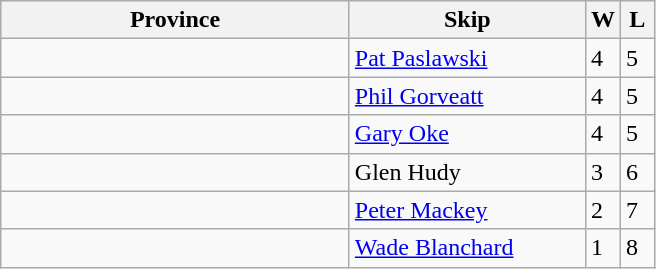<table class="wikitable">
<tr>
<th width=225>Province</th>
<th width=150>Skip</th>
<th width=15>W</th>
<th width=15>L</th>
</tr>
<tr>
<td></td>
<td><a href='#'>Pat Paslawski</a></td>
<td>4</td>
<td>5</td>
</tr>
<tr>
<td></td>
<td><a href='#'>Phil Gorveatt</a></td>
<td>4</td>
<td>5</td>
</tr>
<tr>
<td></td>
<td><a href='#'>Gary Oke</a></td>
<td>4</td>
<td>5</td>
</tr>
<tr>
<td></td>
<td>Glen Hudy</td>
<td>3</td>
<td>6</td>
</tr>
<tr>
<td></td>
<td><a href='#'>Peter Mackey</a></td>
<td>2</td>
<td>7</td>
</tr>
<tr>
<td></td>
<td><a href='#'>Wade Blanchard</a></td>
<td>1</td>
<td>8</td>
</tr>
</table>
